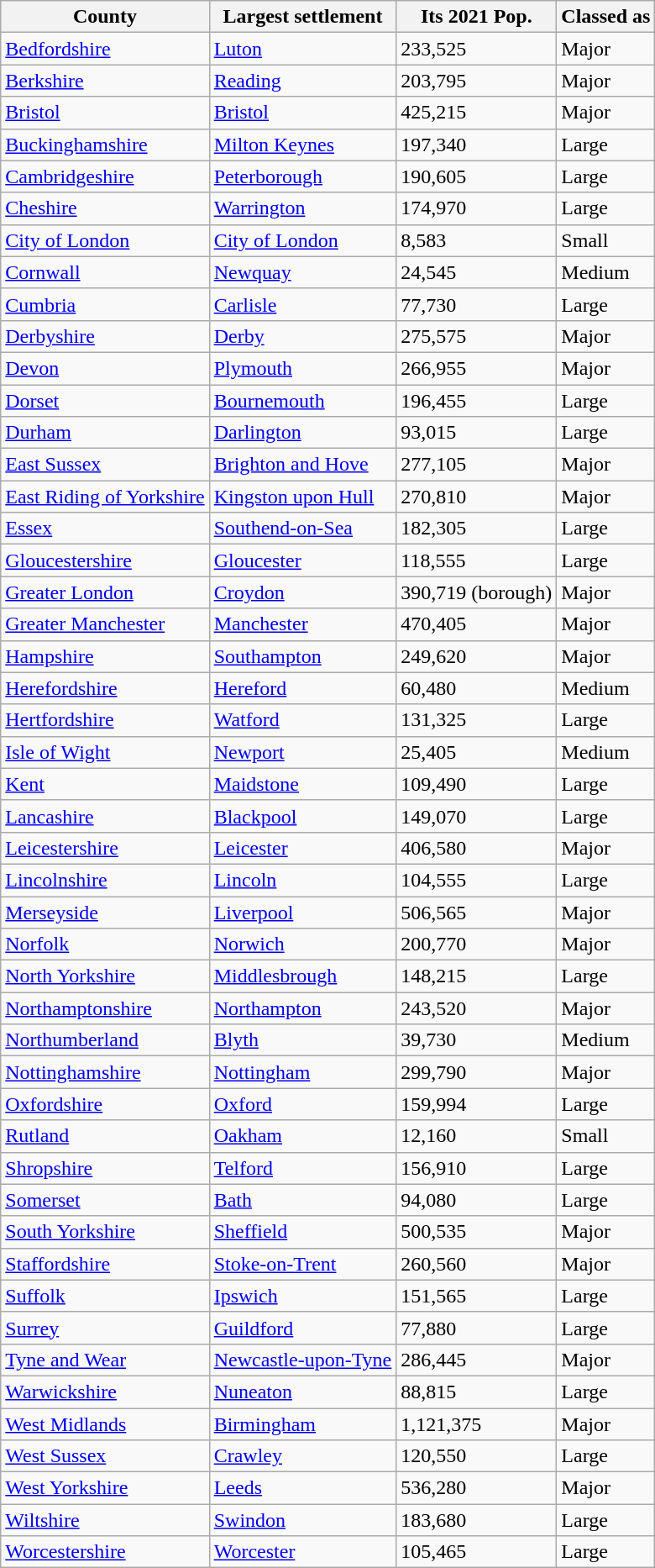<table class="wikitable sortable" sortable>
<tr>
<th>County</th>
<th>Largest settlement</th>
<th>Its 2021 Pop.</th>
<th>Classed as</th>
</tr>
<tr>
<td><a href='#'>Bedfordshire</a></td>
<td><a href='#'>Luton</a></td>
<td>233,525</td>
<td>Major</td>
</tr>
<tr>
<td><a href='#'>Berkshire</a></td>
<td><a href='#'>Reading</a></td>
<td>203,795</td>
<td>Major</td>
</tr>
<tr>
<td><a href='#'>Bristol</a></td>
<td><a href='#'>Bristol</a></td>
<td>425,215</td>
<td>Major</td>
</tr>
<tr>
<td><a href='#'>Buckinghamshire</a></td>
<td><a href='#'>Milton Keynes</a></td>
<td>197,340</td>
<td>Large</td>
</tr>
<tr>
<td><a href='#'>Cambridgeshire</a></td>
<td><a href='#'>Peterborough</a></td>
<td>190,605</td>
<td>Large</td>
</tr>
<tr>
<td><a href='#'>Cheshire</a></td>
<td><a href='#'>Warrington</a></td>
<td>174,970</td>
<td>Large</td>
</tr>
<tr>
<td><a href='#'>City of London</a></td>
<td><a href='#'>City of London</a></td>
<td>8,583</td>
<td>Small</td>
</tr>
<tr>
<td><a href='#'>Cornwall</a></td>
<td><a href='#'>Newquay</a></td>
<td>24,545</td>
<td>Medium</td>
</tr>
<tr>
<td><a href='#'>Cumbria</a></td>
<td><a href='#'>Carlisle</a></td>
<td>77,730</td>
<td>Large</td>
</tr>
<tr>
<td><a href='#'>Derbyshire</a></td>
<td><a href='#'>Derby</a></td>
<td>275,575</td>
<td>Major</td>
</tr>
<tr>
<td><a href='#'>Devon</a></td>
<td><a href='#'>Plymouth</a></td>
<td>266,955</td>
<td>Major</td>
</tr>
<tr>
<td><a href='#'>Dorset</a></td>
<td><a href='#'>Bournemouth</a></td>
<td>196,455</td>
<td>Large</td>
</tr>
<tr>
<td><a href='#'>Durham</a></td>
<td><a href='#'>Darlington</a></td>
<td>93,015</td>
<td>Large</td>
</tr>
<tr>
<td><a href='#'>East Sussex</a></td>
<td><a href='#'>Brighton and Hove</a></td>
<td>277,105</td>
<td>Major</td>
</tr>
<tr>
<td><a href='#'>East Riding of Yorkshire</a></td>
<td><a href='#'>Kingston upon Hull</a></td>
<td>270,810</td>
<td>Major</td>
</tr>
<tr>
<td><a href='#'>Essex</a></td>
<td><a href='#'>Southend-on-Sea</a></td>
<td>182,305</td>
<td>Large</td>
</tr>
<tr>
<td><a href='#'>Gloucestershire</a></td>
<td><a href='#'>Gloucester</a></td>
<td>118,555</td>
<td>Large</td>
</tr>
<tr>
<td><a href='#'>Greater London</a></td>
<td><a href='#'>Croydon</a></td>
<td>390,719 (borough)</td>
<td>Major</td>
</tr>
<tr>
<td><a href='#'>Greater Manchester</a></td>
<td><a href='#'>Manchester</a></td>
<td>470,405</td>
<td>Major</td>
</tr>
<tr>
<td><a href='#'>Hampshire</a></td>
<td><a href='#'>Southampton</a></td>
<td>249,620</td>
<td>Major</td>
</tr>
<tr>
<td><a href='#'>Herefordshire</a></td>
<td><a href='#'>Hereford</a></td>
<td>60,480</td>
<td>Medium</td>
</tr>
<tr>
<td><a href='#'>Hertfordshire</a></td>
<td><a href='#'>Watford</a></td>
<td>131,325</td>
<td>Large</td>
</tr>
<tr>
<td><a href='#'>Isle of Wight</a></td>
<td><a href='#'>Newport</a></td>
<td>25,405</td>
<td>Medium</td>
</tr>
<tr>
<td><a href='#'>Kent</a></td>
<td><a href='#'>Maidstone</a></td>
<td>109,490</td>
<td>Large</td>
</tr>
<tr>
<td><a href='#'>Lancashire</a></td>
<td><a href='#'>Blackpool</a></td>
<td>149,070</td>
<td>Large</td>
</tr>
<tr>
<td><a href='#'>Leicestershire</a></td>
<td><a href='#'>Leicester</a></td>
<td>406,580</td>
<td>Major</td>
</tr>
<tr>
<td><a href='#'>Lincolnshire</a></td>
<td><a href='#'>Lincoln</a></td>
<td>104,555</td>
<td>Large</td>
</tr>
<tr>
<td><a href='#'>Merseyside</a></td>
<td><a href='#'>Liverpool</a></td>
<td>506,565</td>
<td>Major</td>
</tr>
<tr>
<td><a href='#'>Norfolk</a></td>
<td><a href='#'>Norwich</a></td>
<td>200,770</td>
<td>Major</td>
</tr>
<tr>
<td><a href='#'>North Yorkshire</a></td>
<td><a href='#'>Middlesbrough</a></td>
<td>148,215</td>
<td>Large</td>
</tr>
<tr>
<td><a href='#'>Northamptonshire</a></td>
<td><a href='#'>Northampton</a></td>
<td>243,520</td>
<td>Major</td>
</tr>
<tr>
<td><a href='#'>Northumberland</a></td>
<td><a href='#'>Blyth</a></td>
<td>39,730</td>
<td>Medium</td>
</tr>
<tr>
<td><a href='#'>Nottinghamshire</a></td>
<td><a href='#'>Nottingham</a></td>
<td>299,790</td>
<td>Major</td>
</tr>
<tr>
<td><a href='#'>Oxfordshire</a></td>
<td><a href='#'>Oxford</a></td>
<td>159,994</td>
<td>Large</td>
</tr>
<tr>
<td><a href='#'>Rutland</a></td>
<td><a href='#'>Oakham</a></td>
<td>12,160</td>
<td>Small</td>
</tr>
<tr>
<td><a href='#'>Shropshire</a></td>
<td><a href='#'>Telford</a></td>
<td>156,910</td>
<td>Large</td>
</tr>
<tr>
<td><a href='#'>Somerset</a></td>
<td><a href='#'>Bath</a></td>
<td>94,080</td>
<td>Large</td>
</tr>
<tr>
<td><a href='#'>South Yorkshire</a></td>
<td><a href='#'>Sheffield</a></td>
<td>500,535</td>
<td>Major</td>
</tr>
<tr>
<td><a href='#'>Staffordshire</a></td>
<td><a href='#'>Stoke-on-Trent</a></td>
<td>260,560</td>
<td>Major</td>
</tr>
<tr>
<td><a href='#'>Suffolk</a></td>
<td><a href='#'>Ipswich</a></td>
<td>151,565</td>
<td>Large</td>
</tr>
<tr>
<td><a href='#'>Surrey</a></td>
<td><a href='#'>Guildford</a></td>
<td>77,880</td>
<td>Large</td>
</tr>
<tr>
<td><a href='#'>Tyne and Wear</a></td>
<td><a href='#'>Newcastle-upon-Tyne</a></td>
<td>286,445</td>
<td>Major</td>
</tr>
<tr>
<td><a href='#'>Warwickshire</a></td>
<td><a href='#'>Nuneaton</a></td>
<td>88,815</td>
<td>Large</td>
</tr>
<tr>
<td><a href='#'>West Midlands</a></td>
<td><a href='#'>Birmingham</a></td>
<td>1,121,375</td>
<td>Major</td>
</tr>
<tr>
<td><a href='#'>West Sussex</a></td>
<td><a href='#'>Crawley</a></td>
<td>120,550</td>
<td>Large</td>
</tr>
<tr>
<td><a href='#'>West Yorkshire</a></td>
<td><a href='#'>Leeds</a></td>
<td>536,280</td>
<td>Major</td>
</tr>
<tr>
<td><a href='#'>Wiltshire</a></td>
<td><a href='#'>Swindon</a></td>
<td>183,680</td>
<td>Large</td>
</tr>
<tr>
<td><a href='#'>Worcestershire</a></td>
<td><a href='#'>Worcester</a></td>
<td>105,465</td>
<td>Large</td>
</tr>
</table>
